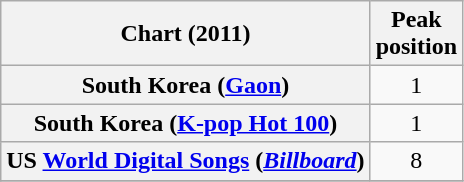<table class="wikitable sortable plainrowheaders" style="text-align:center;">
<tr>
<th>Chart (2011)</th>
<th>Peak<br>position</th>
</tr>
<tr>
<th scope="row">South Korea (<a href='#'>Gaon</a>)</th>
<td>1</td>
</tr>
<tr>
<th scope="row">South Korea (<a href='#'>K-pop Hot 100</a>)</th>
<td>1</td>
</tr>
<tr>
<th scope="row">US <a href='#'>World Digital Songs</a> (<em><a href='#'>Billboard</a></em>)</th>
<td>8</td>
</tr>
<tr>
</tr>
</table>
